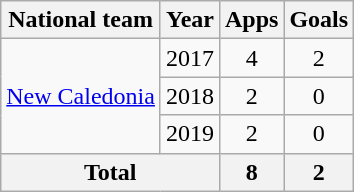<table class="wikitable" style="text-align:center">
<tr>
<th>National team</th>
<th>Year</th>
<th>Apps</th>
<th>Goals</th>
</tr>
<tr>
<td rowspan="3"><a href='#'>New Caledonia</a></td>
<td>2017</td>
<td>4</td>
<td>2</td>
</tr>
<tr>
<td>2018</td>
<td>2</td>
<td>0</td>
</tr>
<tr>
<td>2019</td>
<td>2</td>
<td>0</td>
</tr>
<tr>
<th colspan="2">Total</th>
<th>8</th>
<th>2</th>
</tr>
</table>
